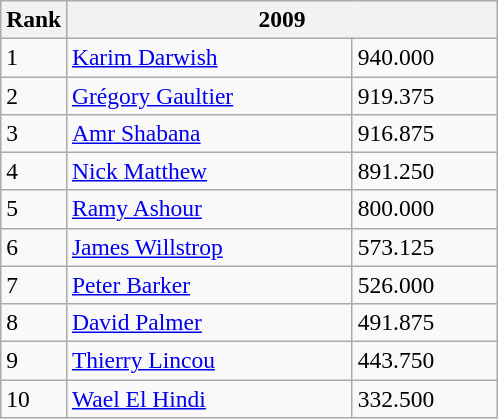<table class=wikitable style="font-size:98%;">
<tr>
<th>Rank</th>
<th colspan=2 width="280">2009</th>
</tr>
<tr>
<td>1</td>
<td> <a href='#'>Karim Darwish</a></td>
<td>940.000</td>
</tr>
<tr>
<td>2</td>
<td> <a href='#'>Grégory Gaultier</a></td>
<td>919.375</td>
</tr>
<tr>
<td>3</td>
<td> <a href='#'>Amr Shabana</a></td>
<td>916.875</td>
</tr>
<tr>
<td>4</td>
<td> <a href='#'>Nick Matthew</a></td>
<td>891.250</td>
</tr>
<tr>
<td>5</td>
<td> <a href='#'>Ramy Ashour</a></td>
<td>800.000</td>
</tr>
<tr>
<td>6</td>
<td> <a href='#'>James Willstrop</a></td>
<td>573.125</td>
</tr>
<tr>
<td>7</td>
<td> <a href='#'>Peter Barker</a></td>
<td>526.000</td>
</tr>
<tr>
<td>8</td>
<td> <a href='#'>David Palmer</a></td>
<td>491.875</td>
</tr>
<tr>
<td>9</td>
<td> <a href='#'>Thierry Lincou</a></td>
<td>443.750</td>
</tr>
<tr>
<td>10</td>
<td> <a href='#'>Wael El Hindi</a></td>
<td>332.500</td>
</tr>
</table>
